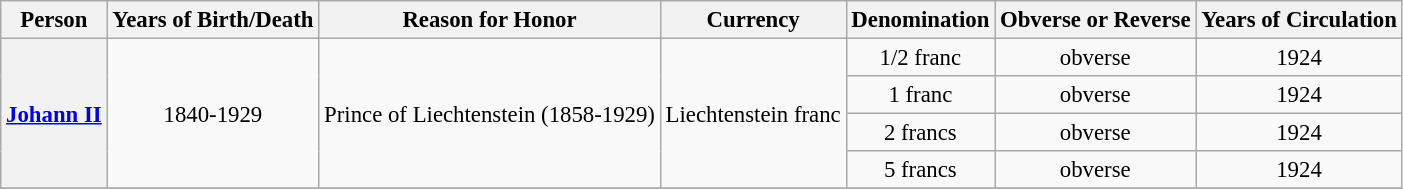<table class="wikitable" style="font-size:95%; text-align:center;">
<tr>
<th>Person</th>
<th>Years of Birth/Death</th>
<th>Reason for Honor</th>
<th>Currency</th>
<th>Denomination</th>
<th>Obverse or Reverse</th>
<th>Years of Circulation</th>
</tr>
<tr>
<th rowspan="4"><a href='#'>Johann II</a></th>
<td rowspan="4">1840-1929</td>
<td rowspan="4">Prince of Liechtenstein (1858-1929)</td>
<td rowspan="4">Liechtenstein franc</td>
<td>1/2 franc</td>
<td>obverse</td>
<td>1924</td>
</tr>
<tr>
<td>1 franc</td>
<td>obverse</td>
<td>1924</td>
</tr>
<tr>
<td>2 francs</td>
<td>obverse</td>
<td>1924</td>
</tr>
<tr>
<td>5 francs</td>
<td>obverse</td>
<td>1924</td>
</tr>
<tr>
</tr>
</table>
